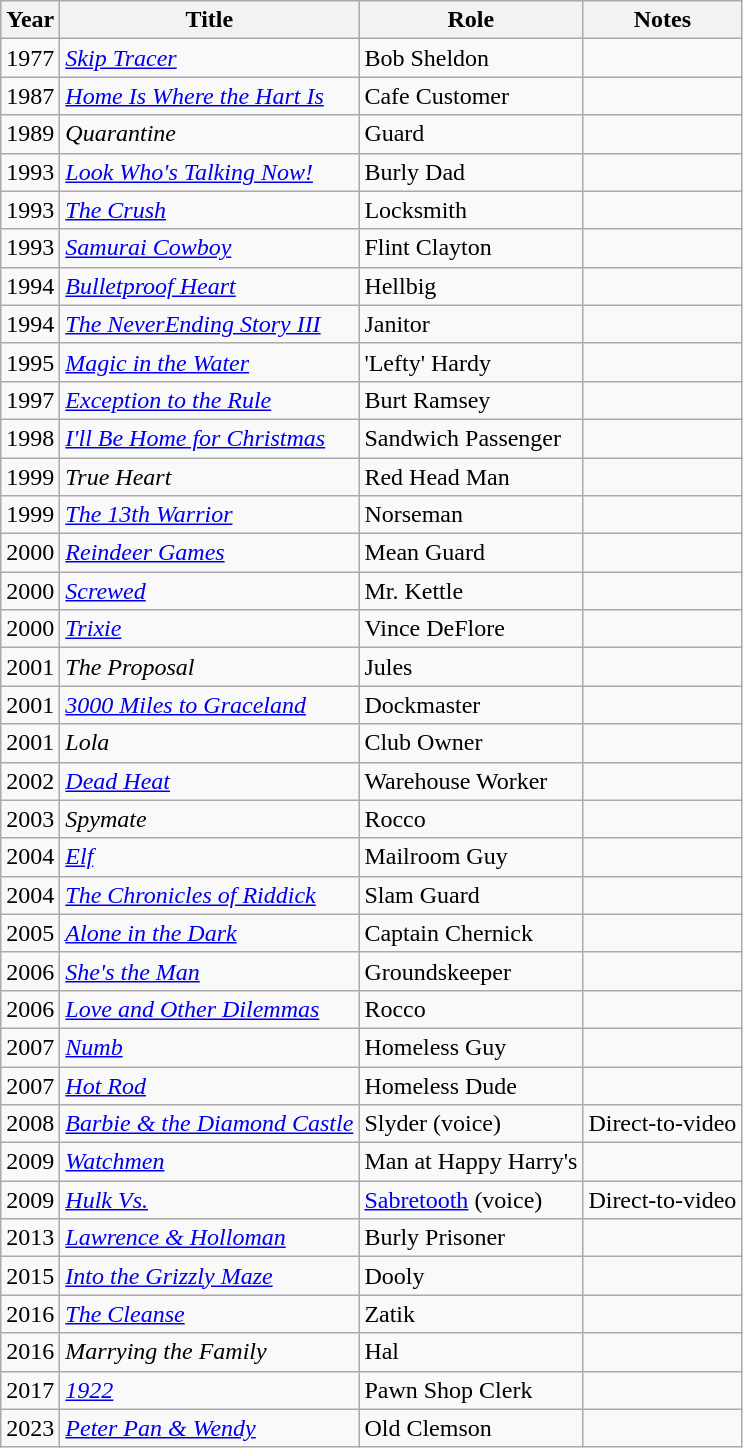<table class="wikitable sortable">
<tr>
<th>Year</th>
<th>Title</th>
<th>Role</th>
<th>Notes</th>
</tr>
<tr>
<td>1977</td>
<td><em><a href='#'>Skip Tracer</a></em></td>
<td>Bob Sheldon</td>
<td></td>
</tr>
<tr>
<td>1987</td>
<td><em><a href='#'>Home Is Where the Hart Is</a></em></td>
<td>Cafe Customer</td>
<td></td>
</tr>
<tr>
<td>1989</td>
<td><em>Quarantine</em></td>
<td>Guard</td>
<td></td>
</tr>
<tr>
<td>1993</td>
<td><em><a href='#'>Look Who's Talking Now!</a></em></td>
<td>Burly Dad</td>
<td></td>
</tr>
<tr>
<td>1993</td>
<td data-sort-value="Crush, The"><em><a href='#'>The Crush</a></em></td>
<td>Locksmith</td>
<td></td>
</tr>
<tr>
<td>1993</td>
<td><em><a href='#'>Samurai Cowboy</a></em></td>
<td>Flint Clayton</td>
<td></td>
</tr>
<tr>
<td>1994</td>
<td><em><a href='#'>Bulletproof Heart</a></em></td>
<td>Hellbig</td>
<td></td>
</tr>
<tr>
<td>1994</td>
<td data-sort-value="NeverEnding Story III, The"><em><a href='#'>The NeverEnding Story III</a></em></td>
<td>Janitor</td>
<td></td>
</tr>
<tr>
<td>1995</td>
<td><em><a href='#'>Magic in the Water</a></em></td>
<td>'Lefty' Hardy</td>
<td></td>
</tr>
<tr>
<td>1997</td>
<td><em><a href='#'>Exception to the Rule</a></em></td>
<td>Burt Ramsey</td>
<td></td>
</tr>
<tr>
<td>1998</td>
<td><em><a href='#'>I'll Be Home for Christmas</a></em></td>
<td>Sandwich Passenger</td>
<td></td>
</tr>
<tr>
<td>1999</td>
<td><em>True Heart</em></td>
<td>Red Head Man</td>
<td></td>
</tr>
<tr>
<td>1999</td>
<td data-sort-value="13th Warrior, The"><em><a href='#'>The 13th Warrior</a></em></td>
<td>Norseman</td>
<td></td>
</tr>
<tr>
<td>2000</td>
<td><em><a href='#'>Reindeer Games</a></em></td>
<td>Mean Guard</td>
<td></td>
</tr>
<tr>
<td>2000</td>
<td><em><a href='#'>Screwed</a></em></td>
<td>Mr. Kettle</td>
<td></td>
</tr>
<tr>
<td>2000</td>
<td><em><a href='#'>Trixie</a></em></td>
<td>Vince DeFlore</td>
<td></td>
</tr>
<tr>
<td>2001</td>
<td data-sort-value="Proposal, The"><em>The Proposal</em></td>
<td>Jules</td>
<td></td>
</tr>
<tr>
<td>2001</td>
<td><em><a href='#'>3000 Miles to Graceland</a></em></td>
<td>Dockmaster</td>
<td></td>
</tr>
<tr>
<td>2001</td>
<td><em>Lola</em></td>
<td>Club Owner</td>
<td></td>
</tr>
<tr>
<td>2002</td>
<td><em><a href='#'>Dead Heat</a></em></td>
<td>Warehouse Worker</td>
<td></td>
</tr>
<tr>
<td>2003</td>
<td><em>Spymate</em></td>
<td>Rocco</td>
<td></td>
</tr>
<tr>
<td>2004</td>
<td><em><a href='#'>Elf</a></em></td>
<td>Mailroom Guy</td>
<td></td>
</tr>
<tr>
<td>2004</td>
<td data-sort-value="Chronicles of Riddick, The"><em><a href='#'>The Chronicles of Riddick</a></em></td>
<td>Slam Guard</td>
<td></td>
</tr>
<tr>
<td>2005</td>
<td><em><a href='#'>Alone in the Dark</a></em></td>
<td>Captain Chernick</td>
<td></td>
</tr>
<tr>
<td>2006</td>
<td><em><a href='#'>She's the Man</a></em></td>
<td>Groundskeeper</td>
<td></td>
</tr>
<tr>
<td>2006</td>
<td><em><a href='#'>Love and Other Dilemmas</a></em></td>
<td>Rocco</td>
<td></td>
</tr>
<tr>
<td>2007</td>
<td><em><a href='#'>Numb</a></em></td>
<td>Homeless Guy</td>
<td></td>
</tr>
<tr>
<td>2007</td>
<td><em><a href='#'>Hot Rod</a></em></td>
<td>Homeless Dude</td>
<td></td>
</tr>
<tr>
<td>2008</td>
<td><em><a href='#'>Barbie & the Diamond Castle</a></em></td>
<td>Slyder (voice)</td>
<td>Direct-to-video</td>
</tr>
<tr>
<td>2009</td>
<td><em><a href='#'>Watchmen</a></em></td>
<td>Man at Happy Harry's</td>
<td></td>
</tr>
<tr>
<td>2009</td>
<td><em><a href='#'>Hulk Vs.</a></em></td>
<td><a href='#'>Sabretooth</a> (voice)</td>
<td>Direct-to-video</td>
</tr>
<tr>
<td>2013</td>
<td><em><a href='#'>Lawrence & Holloman</a></em></td>
<td>Burly Prisoner</td>
<td></td>
</tr>
<tr>
<td>2015</td>
<td><em><a href='#'>Into the Grizzly Maze</a></em></td>
<td>Dooly</td>
<td></td>
</tr>
<tr>
<td>2016</td>
<td data-sort-value="Cleanse, The"><em><a href='#'>The Cleanse</a></em></td>
<td>Zatik</td>
<td></td>
</tr>
<tr>
<td>2016</td>
<td><em>Marrying the Family</em></td>
<td>Hal</td>
<td></td>
</tr>
<tr>
<td>2017</td>
<td><em><a href='#'>1922</a></em></td>
<td>Pawn Shop Clerk</td>
<td></td>
</tr>
<tr>
<td>2023</td>
<td><em><a href='#'>Peter Pan & Wendy</a></em></td>
<td>Old Clemson</td>
<td></td>
</tr>
</table>
